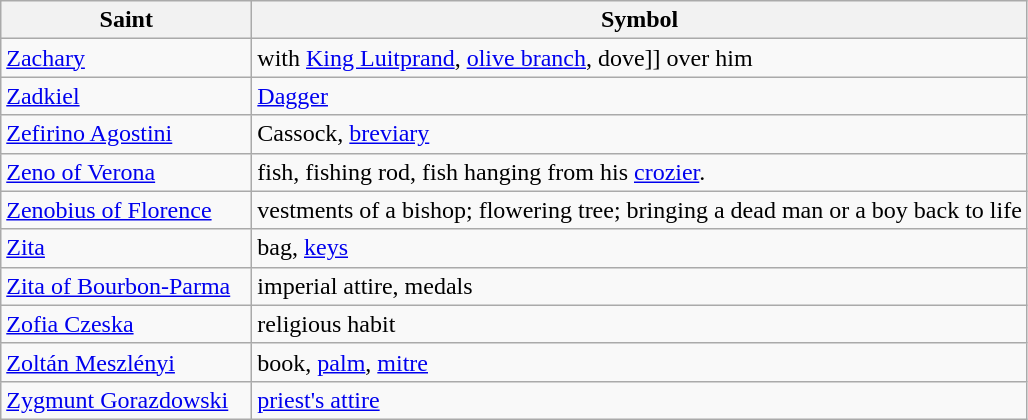<table class="wikitable">
<tr>
<th scope="col" style="width: 10em;">Saint</th>
<th scope="col">Symbol</th>
</tr>
<tr>
<td><a href='#'>Zachary</a></td>
<td>with <a href='#'>King Luitprand</a>, <a href='#'>olive branch</a>, dove]] over him </td>
</tr>
<tr>
<td><a href='#'>Zadkiel</a></td>
<td><a href='#'>Dagger</a></td>
</tr>
<tr>
<td><a href='#'>Zefirino Agostini</a></td>
<td>Cassock, <a href='#'>breviary</a></td>
</tr>
<tr>
<td><a href='#'>Zeno of Verona</a></td>
<td>fish, fishing rod, fish hanging from his <a href='#'>crozier</a>.</td>
</tr>
<tr>
<td><a href='#'>Zenobius of Florence</a></td>
<td>vestments of a bishop; flowering tree; bringing a dead man or a boy back to life</td>
</tr>
<tr>
<td><a href='#'>Zita</a></td>
<td>bag, <a href='#'>keys</a></td>
</tr>
<tr>
<td><a href='#'>Zita of Bourbon-Parma</a></td>
<td>imperial attire, medals</td>
</tr>
<tr>
<td><a href='#'>Zofia Czeska</a></td>
<td>religious habit</td>
</tr>
<tr>
<td><a href='#'>Zoltán Meszlényi</a></td>
<td>book, <a href='#'>palm</a>, <a href='#'>mitre</a></td>
</tr>
<tr>
<td><a href='#'>Zygmunt Gorazdowski</a></td>
<td><a href='#'>priest's attire</a></td>
</tr>
</table>
